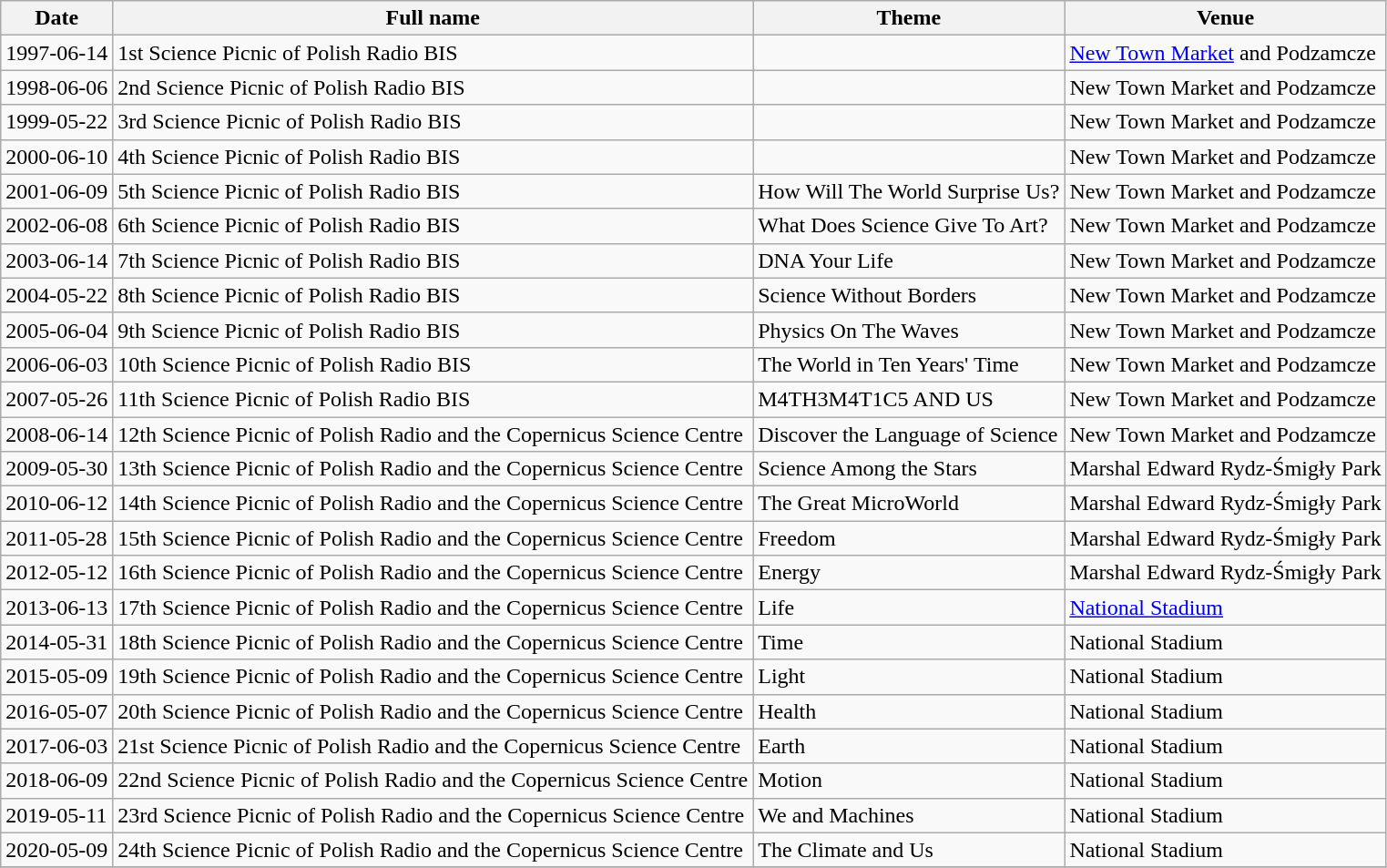<table class="wikitable">
<tr>
<th>Date</th>
<th>Full name</th>
<th>Theme</th>
<th>Venue</th>
</tr>
<tr>
<td>1997-06-14</td>
<td>1st Science Picnic of Polish Radio BIS</td>
<td></td>
<td><a href='#'>New Town Market</a> and Podzamcze</td>
</tr>
<tr>
<td>1998-06-06</td>
<td>2nd Science Picnic of Polish Radio BIS</td>
<td></td>
<td>New Town Market and Podzamcze</td>
</tr>
<tr>
<td>1999-05-22</td>
<td>3rd Science Picnic of Polish Radio BIS</td>
<td></td>
<td>New Town Market and Podzamcze</td>
</tr>
<tr>
<td>2000-06-10</td>
<td>4th Science Picnic of Polish Radio BIS</td>
<td></td>
<td>New Town Market and Podzamcze</td>
</tr>
<tr>
<td>2001-06-09</td>
<td>5th Science Picnic of Polish Radio BIS</td>
<td>How Will The World Surprise Us?</td>
<td>New Town Market and Podzamcze</td>
</tr>
<tr>
<td>2002-06-08</td>
<td>6th Science Picnic of Polish Radio BIS</td>
<td>What Does Science Give To Art?</td>
<td>New Town Market and Podzamcze</td>
</tr>
<tr>
<td>2003-06-14</td>
<td>7th Science Picnic of Polish Radio BIS</td>
<td>DNA Your Life</td>
<td>New Town Market and Podzamcze</td>
</tr>
<tr>
<td>2004-05-22</td>
<td>8th Science Picnic of Polish Radio BIS</td>
<td>Science Without Borders</td>
<td>New Town Market and Podzamcze</td>
</tr>
<tr>
<td>2005-06-04</td>
<td>9th Science Picnic of Polish Radio BIS</td>
<td>Physics On The Waves</td>
<td>New Town Market and Podzamcze</td>
</tr>
<tr>
<td>2006-06-03</td>
<td>10th Science Picnic of Polish Radio BIS</td>
<td>The World in Ten Years' Time</td>
<td>New Town Market and Podzamcze</td>
</tr>
<tr>
<td>2007-05-26</td>
<td>11th Science Picnic of Polish Radio BIS</td>
<td>M4TH3M4T1C5 AND US</td>
<td>New Town Market and Podzamcze</td>
</tr>
<tr>
<td>2008-06-14</td>
<td>12th Science Picnic of Polish Radio and the Copernicus Science Centre</td>
<td>Discover the Language of Science</td>
<td>New Town Market and Podzamcze</td>
</tr>
<tr>
<td>2009-05-30</td>
<td>13th Science Picnic of Polish Radio and the Copernicus Science Centre</td>
<td>Science Among the Stars</td>
<td>Marshal Edward Rydz-Śmigły Park</td>
</tr>
<tr>
<td>2010-06-12</td>
<td>14th Science Picnic of Polish Radio and the Copernicus Science Centre</td>
<td>The Great MicroWorld</td>
<td>Marshal Edward Rydz-Śmigły Park</td>
</tr>
<tr>
<td>2011-05-28</td>
<td>15th Science Picnic of Polish Radio and the Copernicus Science Centre</td>
<td>Freedom</td>
<td>Marshal Edward Rydz-Śmigły Park</td>
</tr>
<tr>
<td>2012-05-12</td>
<td>16th Science Picnic of Polish Radio and the Copernicus Science Centre</td>
<td>Energy</td>
<td>Marshal Edward Rydz-Śmigły Park</td>
</tr>
<tr>
<td>2013-06-13</td>
<td>17th Science Picnic of Polish Radio and the Copernicus Science Centre</td>
<td>Life</td>
<td><a href='#'>National Stadium</a></td>
</tr>
<tr>
<td>2014-05-31</td>
<td>18th Science Picnic of Polish Radio and the Copernicus Science Centre</td>
<td>Time</td>
<td>National Stadium</td>
</tr>
<tr>
<td>2015-05-09</td>
<td>19th Science Picnic of Polish Radio and the Copernicus Science Centre</td>
<td>Light</td>
<td>National Stadium</td>
</tr>
<tr>
<td>2016-05-07</td>
<td>20th Science Picnic of Polish Radio and the Copernicus Science Centre</td>
<td>Health</td>
<td>National Stadium</td>
</tr>
<tr>
<td>2017-06-03</td>
<td>21st Science Picnic of Polish Radio and the Copernicus Science Centre</td>
<td>Earth</td>
<td>National Stadium</td>
</tr>
<tr>
<td>2018-06-09</td>
<td>22nd Science Picnic of Polish Radio and the Copernicus Science Centre</td>
<td>Motion</td>
<td>National Stadium</td>
</tr>
<tr>
<td>2019-05-11</td>
<td>23rd Science Picnic of Polish Radio and the Copernicus Science Centre</td>
<td>We and Machines</td>
<td>National Stadium</td>
</tr>
<tr>
<td>2020-05-09</td>
<td>24th Science Picnic of Polish Radio and the Copernicus Science Centre</td>
<td>The Climate and Us</td>
<td>National Stadium</td>
</tr>
<tr>
</tr>
</table>
